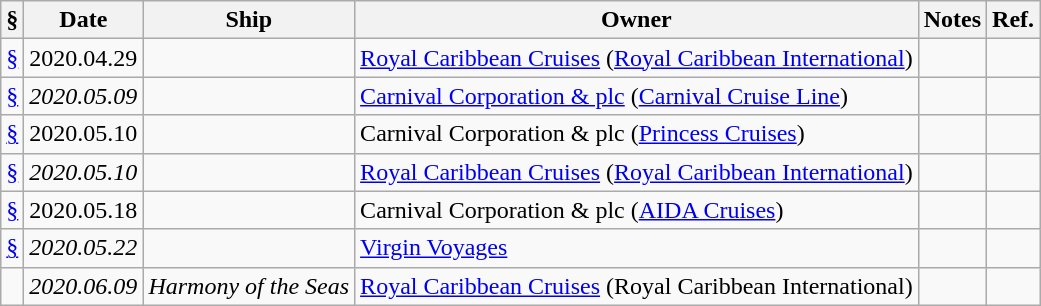<table class="wikitable sortable">
<tr>
<th scope="col" class="unsortable">§ </th>
<th scope="col" data-sort-type="text">Date </th>
<th scope="col">Ship</th>
<th scope="col">Owner</th>
<th scope="col" class="unsortable">Notes</th>
<th scope="col" class="unsortable">Ref. <br></th>
</tr>
<tr>
<td> <a href='#'>§</a></td>
<td> 2020.04.29</td>
<td> </td>
<td> <a href='#'>Royal Caribbean Cruises</a> (<a href='#'>Royal Caribbean International</a>)</td>
<td></td>
<td></td>
</tr>
<tr>
<td> <a href='#'>§</a></td>
<td> <em>2020.05.09</em></td>
<td> </td>
<td> <a href='#'>Carnival Corporation & plc</a> (<a href='#'>Carnival Cruise Line</a>)</td>
<td></td>
<td></td>
</tr>
<tr>
<td> <a href='#'>§</a></td>
<td> 2020.05.10</td>
<td> </td>
<td> Carnival Corporation & plc (<a href='#'>Princess Cruises</a>)</td>
<td></td>
<td></td>
</tr>
<tr>
<td> <a href='#'>§</a></td>
<td> <em>2020.05.10</em></td>
<td> </td>
<td> <a href='#'>Royal Caribbean Cruises</a> (<a href='#'>Royal Caribbean International</a>)</td>
<td></td>
<td></td>
</tr>
<tr>
<td> <a href='#'>§</a></td>
<td> 2020.05.18</td>
<td> </td>
<td> Carnival Corporation & plc (<a href='#'>AIDA Cruises</a>)</td>
<td></td>
<td></td>
</tr>
<tr>
<td> <a href='#'>§</a></td>
<td> <em>2020.05.22</em></td>
<td> </td>
<td> <a href='#'>Virgin Voyages</a></td>
<td></td>
<td></td>
</tr>
<tr>
<td></td>
<td><em>2020.06.09</em></td>
<td><em>Harmony of the Seas</em></td>
<td><a href='#'>Royal Caribbean Cruises</a> (Royal Caribbean International)</td>
<td></td>
<td><br></td>
</tr>
</table>
